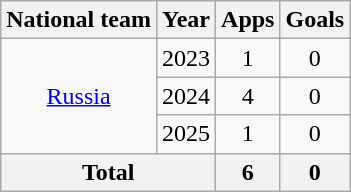<table class="wikitable" style="text-align:center">
<tr>
<th>National team</th>
<th>Year</th>
<th>Apps</th>
<th>Goals</th>
</tr>
<tr>
<td rowspan="3"><a href='#'>Russia</a></td>
<td>2023</td>
<td>1</td>
<td>0</td>
</tr>
<tr>
<td>2024</td>
<td>4</td>
<td>0</td>
</tr>
<tr>
<td>2025</td>
<td>1</td>
<td>0</td>
</tr>
<tr>
<th colspan="2">Total</th>
<th>6</th>
<th>0</th>
</tr>
</table>
